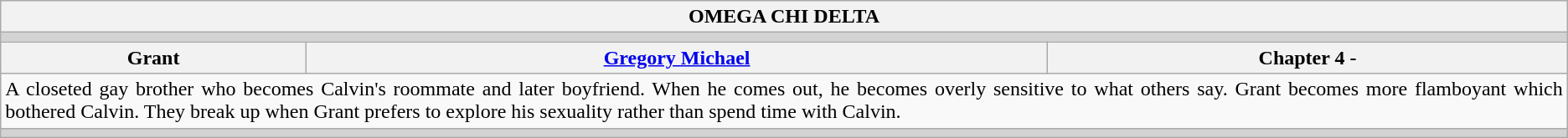<table class="wikitable" style="text-align:justify;">
<tr>
<th colspan="3">OMEGA CHI DELTA</th>
</tr>
<tr>
<td style="background:lightgray;" colspan="3"></td>
</tr>
<tr>
<th><strong>Grant</strong></th>
<th><a href='#'>Gregory Michael</a></th>
<th>Chapter 4 -</th>
</tr>
<tr>
<td colspan="3">A closeted gay brother who becomes Calvin's roommate and later boyfriend. When he comes out, he becomes overly sensitive to what others say. Grant becomes more flamboyant which bothered Calvin. They break up when Grant prefers to explore his sexuality rather than spend time with Calvin.</td>
</tr>
<tr>
<td style="background:lightgray;" colspan="3"></td>
</tr>
</table>
